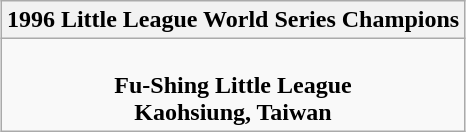<table class="wikitable" style="text-align: center; margin: 0 auto;">
<tr>
<th>1996 Little League World Series Champions</th>
</tr>
<tr>
<td><br><strong>Fu-Shing Little League</strong><br><strong>Kaohsiung, Taiwan</strong></td>
</tr>
</table>
